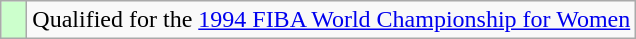<table class="wikitable">
<tr>
<td width=10px bgcolor="#ccffcc"></td>
<td>Qualified for the <a href='#'>1994 FIBA World Championship for Women</a></td>
</tr>
</table>
